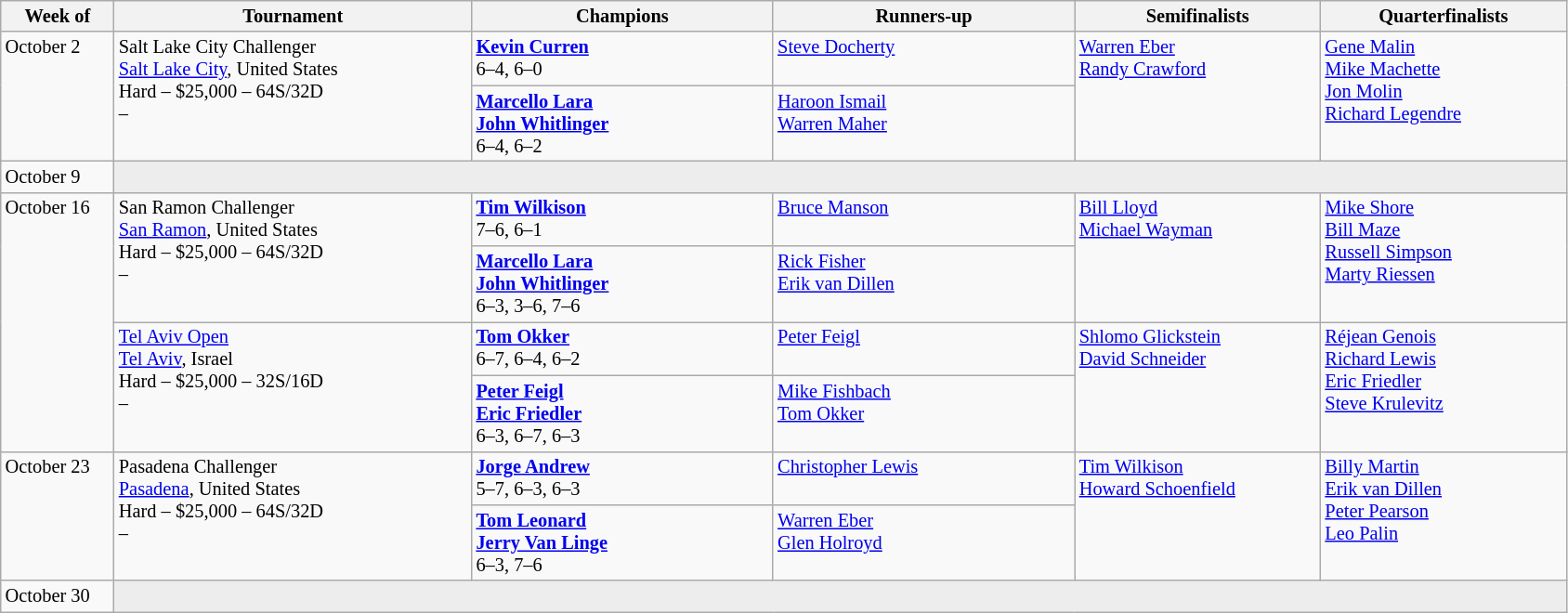<table class="wikitable" style="font-size:85%;">
<tr>
<th width="75">Week of</th>
<th width="250">Tournament</th>
<th width="210">Champions</th>
<th width="210">Runners-up</th>
<th width="170">Semifinalists</th>
<th width="170">Quarterfinalists</th>
</tr>
<tr valign="top">
<td rowspan="2">October 2</td>
<td rowspan="2">Salt Lake City Challenger<br> <a href='#'>Salt Lake City</a>, United States<br>Hard – $25,000 – 64S/32D<br>  – </td>
<td> <strong><a href='#'>Kevin Curren</a></strong> <br>6–4, 6–0</td>
<td> <a href='#'>Steve Docherty</a></td>
<td rowspan="2"> <a href='#'>Warren Eber</a> <br>  <a href='#'>Randy Crawford</a></td>
<td rowspan="2"> <a href='#'>Gene Malin</a> <br> <a href='#'>Mike Machette</a> <br> <a href='#'>Jon Molin</a> <br>  <a href='#'>Richard Legendre</a></td>
</tr>
<tr valign="top">
<td> <strong><a href='#'>Marcello Lara</a></strong> <br> <strong><a href='#'>John Whitlinger</a></strong><br>6–4, 6–2</td>
<td> <a href='#'>Haroon Ismail</a><br>  <a href='#'>Warren Maher</a></td>
</tr>
<tr valign="top">
<td rowspan="1">October 9</td>
<td colspan="5" bgcolor="#ededed"></td>
</tr>
<tr valign="top">
<td rowspan="4">October 16</td>
<td rowspan="2">San Ramon Challenger<br> <a href='#'>San Ramon</a>, United States<br>Hard – $25,000 – 64S/32D<br>  – </td>
<td> <strong><a href='#'>Tim Wilkison</a></strong> <br>7–6, 6–1</td>
<td> <a href='#'>Bruce Manson</a></td>
<td rowspan="2"> <a href='#'>Bill Lloyd</a> <br>  <a href='#'>Michael Wayman</a></td>
<td rowspan="2"> <a href='#'>Mike Shore</a> <br> <a href='#'>Bill Maze</a> <br> <a href='#'>Russell Simpson</a> <br>  <a href='#'>Marty Riessen</a></td>
</tr>
<tr valign="top">
<td> <strong><a href='#'>Marcello Lara</a></strong> <br> <strong><a href='#'>John Whitlinger</a></strong><br>6–3, 3–6, 7–6</td>
<td> <a href='#'>Rick Fisher</a><br>  <a href='#'>Erik van Dillen</a></td>
</tr>
<tr valign="top">
<td rowspan="2"><a href='#'>Tel Aviv Open</a><br> <a href='#'>Tel Aviv</a>, Israel<br>Hard – $25,000 – 32S/16D<br>  – </td>
<td> <strong><a href='#'>Tom Okker</a></strong> <br>6–7, 6–4, 6–2</td>
<td> <a href='#'>Peter Feigl</a></td>
<td rowspan="2"> <a href='#'>Shlomo Glickstein</a> <br>  <a href='#'>David Schneider</a></td>
<td rowspan="2"> <a href='#'>Réjean Genois</a> <br> <a href='#'>Richard Lewis</a> <br> <a href='#'>Eric Friedler</a> <br>  <a href='#'>Steve Krulevitz</a></td>
</tr>
<tr valign="top">
<td> <strong><a href='#'>Peter Feigl</a></strong> <br> <strong><a href='#'>Eric Friedler</a></strong><br>6–3, 6–7, 6–3</td>
<td> <a href='#'>Mike Fishbach</a><br>  <a href='#'>Tom Okker</a></td>
</tr>
<tr valign="top">
<td rowspan="2">October 23</td>
<td rowspan="2">Pasadena Challenger<br> <a href='#'>Pasadena</a>, United States<br>Hard – $25,000 – 64S/32D<br>  – </td>
<td> <strong><a href='#'>Jorge Andrew</a></strong> <br>5–7, 6–3, 6–3</td>
<td> <a href='#'>Christopher Lewis</a></td>
<td rowspan="2"> <a href='#'>Tim Wilkison</a> <br>  <a href='#'>Howard Schoenfield</a></td>
<td rowspan="2"> <a href='#'>Billy Martin</a> <br> <a href='#'>Erik van Dillen</a> <br> <a href='#'>Peter Pearson</a> <br>  <a href='#'>Leo Palin</a></td>
</tr>
<tr valign="top">
<td> <strong><a href='#'>Tom Leonard</a></strong> <br> <strong><a href='#'>Jerry Van Linge</a></strong><br>6–3, 7–6</td>
<td> <a href='#'>Warren Eber</a><br>  <a href='#'>Glen Holroyd</a></td>
</tr>
<tr valign="top">
<td rowspan="1">October 30</td>
<td colspan="5" bgcolor="#ededed"></td>
</tr>
</table>
